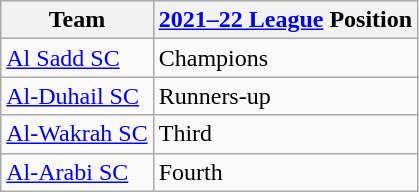<table class="wikitable">
<tr>
<th>Team</th>
<th><a href='#'>2021–22 League</a> Position</th>
</tr>
<tr>
<td><a href='#'>Al Sadd SC</a></td>
<td>Champions</td>
</tr>
<tr>
<td><a href='#'>Al-Duhail SC</a></td>
<td>Runners-up</td>
</tr>
<tr>
<td><a href='#'>Al-Wakrah SC</a></td>
<td>Third</td>
</tr>
<tr>
<td><a href='#'>Al-Arabi SC</a></td>
<td>Fourth</td>
</tr>
</table>
